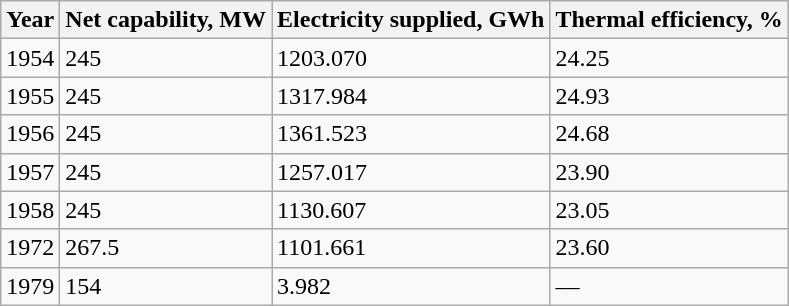<table class="wikitable">
<tr>
<th>Year</th>
<th>Net  capability, MW</th>
<th>Electricity  supplied, GWh</th>
<th>Thermal  efficiency, %</th>
</tr>
<tr>
<td>1954</td>
<td>245</td>
<td>1203.070</td>
<td>24.25</td>
</tr>
<tr>
<td>1955</td>
<td>245</td>
<td>1317.984</td>
<td>24.93</td>
</tr>
<tr>
<td>1956</td>
<td>245</td>
<td>1361.523</td>
<td>24.68</td>
</tr>
<tr>
<td>1957</td>
<td>245</td>
<td>1257.017</td>
<td>23.90</td>
</tr>
<tr>
<td>1958</td>
<td>245</td>
<td>1130.607</td>
<td>23.05</td>
</tr>
<tr>
<td>1972</td>
<td>267.5</td>
<td>1101.661</td>
<td>23.60</td>
</tr>
<tr>
<td>1979</td>
<td>154</td>
<td>3.982</td>
<td>––</td>
</tr>
</table>
